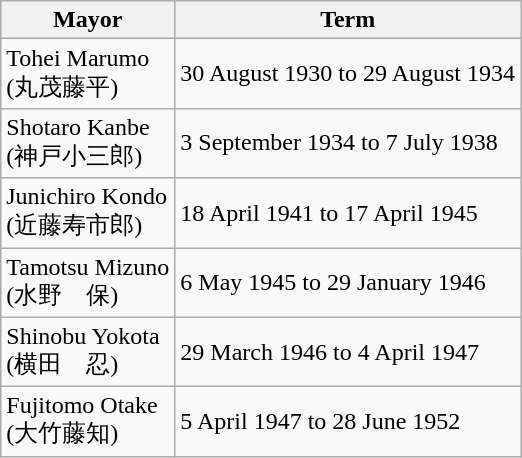<table class="wikitable">
<tr>
<th>Mayor</th>
<th>Term</th>
</tr>
<tr>
<td>Tohei Marumo<br>(丸茂藤平)<br></td>
<td>30 August 1930 to 29 August 1934</td>
</tr>
<tr>
<td>Shotaro Kanbe<br>(神戸小三郎)<br></td>
<td>3 September 1934 to 7 July 1938</td>
</tr>
<tr>
<td>Junichiro Kondo<br>(近藤寿市郎)<br></td>
<td>18 April 1941 to 17 April 1945</td>
</tr>
<tr>
<td>Tamotsu Mizuno<br>(水野　保)<br></td>
<td>6 May 1945 to 29 January 1946</td>
</tr>
<tr>
<td>Shinobu Yokota<br>(横田　忍)<br></td>
<td>29 March 1946 to 4 April 1947</td>
</tr>
<tr>
<td>Fujitomo Otake<br>(大竹藤知)<br></td>
<td>5 April 1947 to 28 June 1952</td>
</tr>
</table>
